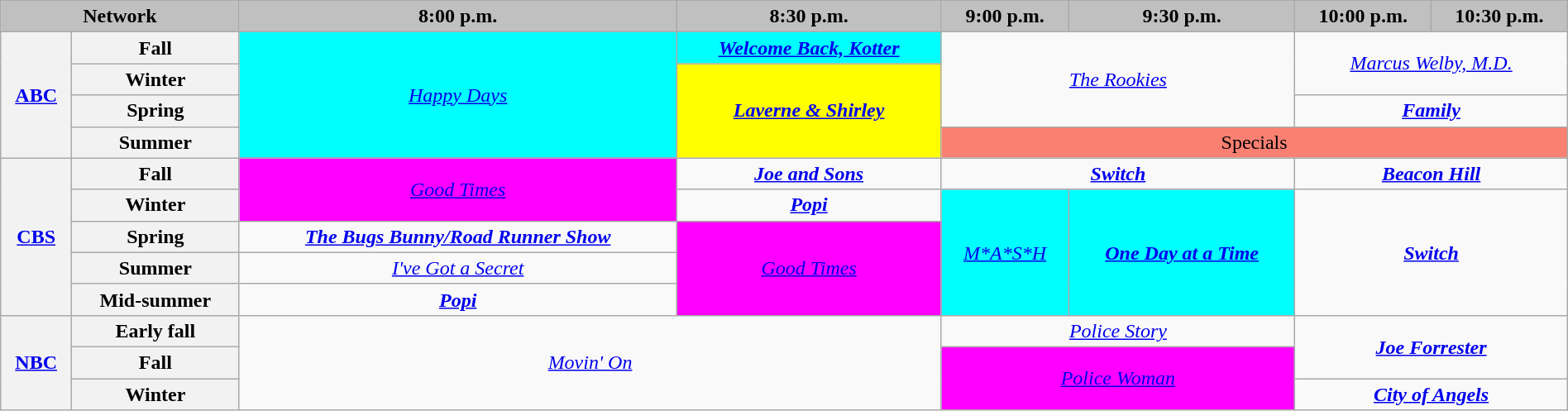<table class="wikitable" style="width:100%;margin-right:0;text-align:center">
<tr>
<th colspan="2" style="background-color:#C0C0C0;text-align:center">Network</th>
<th style="background-color:#C0C0C0;text-align:center">8:00 p.m.</th>
<th style="background-color:#C0C0C0;text-align:center">8:30 p.m.</th>
<th style="background-color:#C0C0C0;text-align:center">9:00 p.m.</th>
<th style="background-color:#C0C0C0;text-align:center">9:30 p.m.</th>
<th style="background-color:#C0C0C0;text-align:center">10:00 p.m.</th>
<th style="background-color:#C0C0C0;text-align:center">10:30 p.m.</th>
</tr>
<tr>
<th rowspan="4"><a href='#'>ABC</a></th>
<th>Fall</th>
<td rowspan="4" style="background:#00FFFF;"><em><a href='#'>Happy Days</a></em> </td>
<td style="background:#00FFFF;"><strong><em><a href='#'>Welcome Back, Kotter</a></em></strong> </td>
<td colspan="2" rowspan="3"><em><a href='#'>The Rookies</a></em></td>
<td colspan="2" rowspan="2"><em><a href='#'>Marcus Welby, M.D.</a></em></td>
</tr>
<tr>
<th>Winter</th>
<td rowspan="3" style="background:#FFFF00;"><strong><em><a href='#'>Laverne & Shirley</a></em></strong> </td>
</tr>
<tr>
<th>Spring</th>
<td colspan="2"><strong><em><a href='#'>Family</a></em></strong></td>
</tr>
<tr>
<th>Summer</th>
<td colspan="4" style="background:#FA8072;">Specials</td>
</tr>
<tr>
<th rowspan="5"><a href='#'>CBS</a></th>
<th>Fall</th>
<td rowspan="2" style="background:#FF00FF;"><em><a href='#'>Good Times</a></em> </td>
<td><strong><em><a href='#'>Joe and Sons</a></em></strong></td>
<td colspan="2"><strong><em><a href='#'>Switch</a></em></strong></td>
<td colspan="2"><strong><em><a href='#'>Beacon Hill</a></em></strong></td>
</tr>
<tr>
<th>Winter</th>
<td><strong><em><a href='#'>Popi</a></em></strong></td>
<td rowspan="4" style="background:#00FFFF;"><em><a href='#'>M*A*S*H</a></em> </td>
<td rowspan="4" style="background:#00FFFF;"><strong><em><a href='#'>One Day at a Time</a></em></strong> </td>
<td colspan="2" rowspan="4"><strong><em><a href='#'>Switch</a></em></strong></td>
</tr>
<tr>
<th>Spring</th>
<td><strong><em><a href='#'>The Bugs Bunny/Road Runner Show</a></em></strong></td>
<td rowspan="3" style="background:#FF00FF;"><em><a href='#'>Good Times</a></em> </td>
</tr>
<tr>
<th>Summer</th>
<td><em><a href='#'>I've Got a Secret</a></em></td>
</tr>
<tr>
<th>Mid-summer</th>
<td><strong><em><a href='#'>Popi</a></em></strong></td>
</tr>
<tr>
<th rowspan="3"><a href='#'>NBC</a></th>
<th>Early fall</th>
<td colspan="2" rowspan="3"><em><a href='#'>Movin' On</a></em></td>
<td colspan="2"><em><a href='#'>Police Story</a></em></td>
<td colspan="2" rowspan="2"><strong><em><a href='#'>Joe Forrester</a></em></strong></td>
</tr>
<tr>
<th>Fall</th>
<td colspan="2" rowspan="2" style="background:#FF00FF;"><em><a href='#'>Police Woman</a></em> </td>
</tr>
<tr>
<th>Winter</th>
<td colspan="2"><strong><em><a href='#'>City of Angels</a></em></strong></td>
</tr>
</table>
